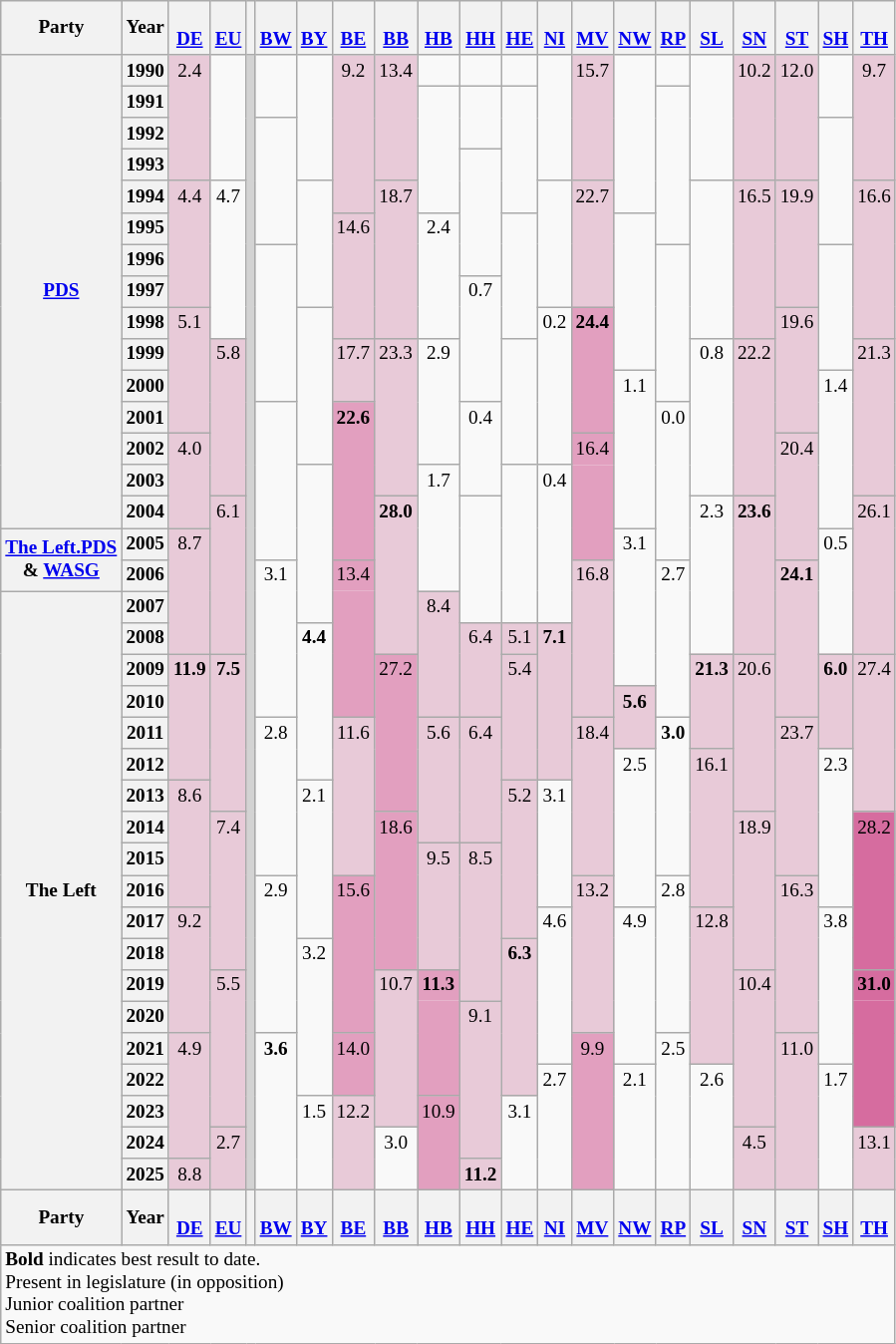<table class="wikitable" style="font-size:80%; text-align:center">
<tr>
<th>Party</th>
<th>Year</th>
<th><br><a href='#'>DE</a></th>
<th><br><a href='#'>EU</a></th>
<th class="unsortable"></th>
<th><br><a href='#'>BW</a></th>
<th><br><a href='#'>BY</a></th>
<th><br><a href='#'>BE</a></th>
<th><br><a href='#'>BB</a></th>
<th><br><a href='#'>HB</a></th>
<th><br><a href='#'>HH</a></th>
<th><br><a href='#'>HE</a></th>
<th><br><a href='#'>NI</a></th>
<th><br><a href='#'>MV</a></th>
<th><br><a href='#'>NW</a></th>
<th><br><a href='#'>RP</a></th>
<th><br><a href='#'>SL</a></th>
<th><br><a href='#'>SN</a></th>
<th><br><a href='#'>ST</a></th>
<th><br><a href='#'>SH</a></th>
<th><br><a href='#'>TH</a></th>
</tr>
<tr>
<th rowspan=15><a href='#'>PDS</a></th>
<th>1990</th>
<td rowspan=4 bgcolor=#E8CAD8 style="vertical-align:top">2.4</td>
<td rowspan=4></td>
<td rowspan="36" bgcolor="lightgrey"></td>
<td rowspan=2></td>
<td rowspan=4></td>
<td rowspan=5 bgcolor=#E8CAD8 style="vertical-align:top">9.2</td>
<td rowspan=4 bgcolor=#E8CAD8 style="vertical-align:top">13.4</td>
<td></td>
<td></td>
<td></td>
<td rowspan=4></td>
<td rowspan=4 bgcolor=#E8CAD8 style="vertical-align:top">15.7</td>
<td rowspan=5></td>
<td></td>
<td rowspan=4></td>
<td rowspan=4 bgcolor=#E8CAD8 style="vertical-align:top">10.2</td>
<td rowspan=4 bgcolor=#E8CAD8 style="vertical-align:top">12.0</td>
<td rowspan=2></td>
<td rowspan=4 bgcolor=#E8CAD8 style="vertical-align:top">9.7</td>
</tr>
<tr>
<th>1991</th>
<td rowspan=4 style="vertical-align:top"></td>
<td rowspan=2 style="vertical-align:top"></td>
<td rowspan=4 style="vertical-align:top"></td>
<td rowspan=5 style="vertical-align:top"></td>
</tr>
<tr>
<th>1992</th>
<td rowspan=4 style="vertical-align:top"></td>
<td rowspan=4 style="vertical-align:top"></td>
</tr>
<tr>
<th>1993</th>
<td rowspan=4 style="vertical-align:top"></td>
</tr>
<tr>
<th>1994</th>
<td rowspan=4 bgcolor=#E8CAD8 style="vertical-align:top"> 4.4</td>
<td rowspan=5 style="vertical-align:top">4.7</td>
<td rowspan=4 style="vertical-align:top"></td>
<td rowspan=5 bgcolor=#E8CAD8 style="vertical-align:top"> 18.7</td>
<td rowspan=4 style="vertical-align:top"></td>
<td rowspan=4 bgcolor=#E8CAD8 style="vertical-align:top"> 22.7</td>
<td rowspan=5 style="vertical-align:top"></td>
<td rowspan=5 bgcolor=#E8CAD8 style="vertical-align:top"> 16.5</td>
<td bgcolor=#E8CAD8 style="vertical-align:top"> 19.9</td>
<td rowspan=5 bgcolor=#E8CAD8 style="vertical-align:top"> 16.6</td>
</tr>
<tr>
<th>1995</th>
<td rowspan=4 bgcolor=#E8CAD8 style="vertical-align:top"> 14.6</td>
<td rowspan=4 style="vertical-align:top">2.4</td>
<td rowspan=4 style="vertical-align:top"></td>
<td rowspan=5 style="vertical-align:top"></td>
<td rowspan=3 bgcolor=#E8CAD8 style="border-top-style:hidden"></td>
</tr>
<tr>
<th>1996</th>
<td rowspan=5 style="vertical-align:top"></td>
<td rowspan=5 style="vertical-align:top"></td>
<td rowspan=4 style="vertical-align:top"></td>
</tr>
<tr>
<th>1997</th>
<td rowspan=4 style="vertical-align:top">0.7</td>
</tr>
<tr>
<th>1998</th>
<td rowspan=4 bgcolor=#E8CAD8 style="vertical-align:top"> 5.1</td>
<td rowspan=5 style="vertical-align:top"></td>
<td rowspan=5 style="vertical-align:top">0.2</td>
<td bgcolor=#E29FBF style="vertical-align:top"> <strong>24.4</strong></td>
<td bgcolor=#E8CAD8 style="vertical-align:top"> 19.6</td>
</tr>
<tr>
<th>1999</th>
<td rowspan=5 bgcolor=#E8CAD8 style="vertical-align:top"> 5.8</td>
<td rowspan=2 bgcolor=#E8CAD8 style="vertical-align:top"> 17.7</td>
<td rowspan=5 bgcolor=#E8CAD8 style="vertical-align:top"> 23.3</td>
<td rowspan=4 style="vertical-align:top"> 2.9</td>
<td rowspan=4 style="vertical-align:top"></td>
<td rowspan=3 bgcolor=#E29FBF style="border-top-style:hidden"></td>
<td rowspan=5 style="vertical-align:top">0.8</td>
<td rowspan=5 bgcolor=#E8CAD8 style="vertical-align:top"> 22.2</td>
<td rowspan=3 bgcolor=#E8CAD8 style="border-top-style:hidden"></td>
<td rowspan=5 bgcolor=#E8CAD8 style="vertical-align:top"> 21.3</td>
</tr>
<tr>
<th>2000</th>
<td rowspan=5 style="vertical-align:top">1.1</td>
<td rowspan=5 style="vertical-align:top">1.4</td>
</tr>
<tr>
<th>2001</th>
<td rowspan=5 style="vertical-align:top"></td>
<td bgcolor=#E29FBF style="vertical-align:top"> <strong>22.6</strong></td>
<td rowspan=3 style="vertical-align:top"> 0.4</td>
<td rowspan=5 style="vertical-align:top">0.0</td>
</tr>
<tr>
<th>2002</th>
<td rowspan=3 bgcolor=#E8CAD8 style="vertical-align:top"> 4.0</td>
<td rowspan=4 bgcolor=#E29FBF style="border-top-style:hidden"></td>
<td bgcolor=#E29FBF style="vertical-align:top"> 16.4</td>
<td rowspan=4 bgcolor=#E8CAD8 style="vertical-align:top"> 20.4</td>
</tr>
<tr>
<th>2003</th>
<td rowspan=5 style="vertical-align:top"></td>
<td rowspan=4 style="vertical-align:top"> 1.7</td>
<td rowspan=5 style="vertical-align:top"></td>
<td rowspan=5 style="vertical-align:top"> 0.4</td>
<td rowspan=3 bgcolor=#E29FBF style="border-top-style:hidden"></td>
</tr>
<tr>
<th>2004</th>
<td rowspan=5 bgcolor=#E8CAD8 style="vertical-align:top"> 6.1</td>
<td rowspan=5 bgcolor=#E8CAD8 style="vertical-align:top"> <strong>28.0</strong></td>
<td rowspan=4 style="vertical-align:top"></td>
<td rowspan=5 style="vertical-align:top"> 2.3</td>
<td rowspan=5 bgcolor=#E8CAD8 style="vertical-align:top"> <strong>23.6</strong></td>
<td rowspan=5 bgcolor=#E8CAD8 style="vertical-align:top"> 26.1</td>
</tr>
<tr>
<th rowspan=2><a href='#'>The Left.PDS</a><br>& <a href='#'>WASG</a></th>
<th>2005</th>
<td rowspan=4 bgcolor=#E8CAD8 style="vertical-align:top"> 8.7</td>
<td rowspan=5 style="vertical-align:top"> 3.1</td>
<td rowspan=4 style="vertical-align:top"> 0.5</td>
</tr>
<tr>
<th>2006</th>
<td rowspan=5 style="vertical-align:top">3.1</td>
<td bgcolor=#E29FBF style="vertical-align:top"> 13.4</td>
<td rowspan=5 bgcolor=#E8CAD8 style="vertical-align:top"> 16.8</td>
<td rowspan=5 style="vertical-align:top"> 2.7</td>
<td rowspan=5 bgcolor=#E8CAD8 style="vertical-align:top"> <strong>24.1</strong></td>
</tr>
<tr>
<th rowspan="19">The Left</th>
<th>2007</th>
<td rowspan=4 bgcolor=#E29FBF style="border-top-style:hidden"></td>
<td rowspan=4 bgcolor=#E8CAD8 style="vertical-align:top"> 8.4</td>
</tr>
<tr>
<th>2008</th>
<td rowspan=5 style="vertical-align:top"><strong>4.4</strong></td>
<td rowspan=3 bgcolor=#E8CAD8 style="vertical-align:top">6.4</td>
<td rowspan=1 bgcolor=#E8CAD8 style="vertical-align:top">5.1</td>
<td rowspan=5 bgcolor=#E8CAD8 style="vertical-align:top"> <strong>7.1</strong></td>
</tr>
<tr>
<th>2009</th>
<td rowspan=4 bgcolor=#E8CAD8 style="vertical-align:top"> <strong>11.9</strong></td>
<td rowspan=5 bgcolor=#E8CAD8 style="vertical-align:top"> <strong>7.5</strong></td>
<td bgcolor=#E29FBF style="vertical-align:top"> 27.2</td>
<td rowspan=4 bgcolor=#E8CAD8 style="vertical-align:top"> 5.4</td>
<td rowspan=3 bgcolor=#E8CAD8 style="vertical-align:top"> <strong>21.3</strong></td>
<td rowspan=5 bgcolor=#E8CAD8 style="vertical-align:top"> 20.6</td>
<td rowspan=3 bgcolor=#E8CAD8 style="vertical-align:top"> <strong>6.0</strong></td>
<td rowspan=5 bgcolor=#E8CAD8 style="vertical-align:top"> 27.4</td>
</tr>
<tr>
<th>2010</th>
<td rowspan=4 bgcolor=#E29FBF style="border-top-style:hidden"></td>
<td rowspan=2 bgcolor=#E8CAD8 style="vertical-align:top"> <strong>5.6</strong></td>
</tr>
<tr>
<th>2011</th>
<td rowspan=5 style="vertical-align:top"> 2.8</td>
<td rowspan=5 bgcolor=#E8CAD8 style="vertical-align:top"> 11.6</td>
<td rowspan=4 bgcolor=#E8CAD8 style="vertical-align:top"> 5.6</td>
<td rowspan=4 bgcolor=#E8CAD8 style="vertical-align:top"> 6.4</td>
<td rowspan=5 bgcolor=#E8CAD8 style="vertical-align:top"> 18.4</td>
<td rowspan=5 style="vertical-align:top"> <strong>3.0</strong></td>
<td rowspan=5 bgcolor=#E8CAD8 style="vertical-align:top"> 23.7</td>
</tr>
<tr>
<th>2012</th>
<td rowspan=5 style="vertical-align:top"> 2.5</td>
<td rowspan=5 bgcolor=#E8CAD8 style="vertical-align:top"> 16.1</td>
<td rowspan=5 style="vertical-align:top"> 2.3</td>
</tr>
<tr>
<th>2013</th>
<td rowspan=4 bgcolor=#E8CAD8 style="vertical-align:top"> 8.6</td>
<td rowspan=5 style="vertical-align:top"> 2.1</td>
<td rowspan=5 bgcolor=#E8CAD8 style="vertical-align:top"> 5.2</td>
<td rowspan=4 style="vertical-align:top"> 3.1</td>
</tr>
<tr>
<th>2014</th>
<td rowspan=5 bgcolor=#E8CAD8 style="vertical-align:top"> 7.4</td>
<td bgcolor=#E29FBF style="vertical-align:top"> 18.6</td>
<td rowspan=5 bgcolor=#E8CAD8 style="vertical-align:top"> 18.9</td>
<td bgcolor=#D66C9F style="vertical-align:top"> 28.2</td>
</tr>
<tr>
<th>2015</th>
<td rowspan=4 bgcolor=#E29FBF style="border-top-style:hidden"></td>
<td rowspan=4 bgcolor=#E8CAD8 style="vertical-align:top"> 9.5</td>
<td rowspan=5 bgcolor=#E8CAD8 style="vertical-align:top"> 8.5</td>
<td rowspan=4 bgcolor=#D66C9F style="border-top-style:hidden"></td>
</tr>
<tr>
<th>2016</th>
<td rowspan=5 style="vertical-align:top"> 2.9</td>
<td bgcolor=#E29FBF style="vertical-align:top"> 15.6</td>
<td rowspan=5 bgcolor=#E8CAD8 style="vertical-align:top"> 13.2</td>
<td rowspan=5 style="vertical-align:top"> 2.8</td>
<td rowspan=5 bgcolor=#E8CAD8 style="vertical-align:top"> 16.3</td>
</tr>
<tr>
<th>2017</th>
<td rowspan=4 bgcolor=#E8CAD8 style="vertical-align:top"> 9.2</td>
<td rowspan=4 bgcolor=#E29FBF style="border-top-style:hidden"></td>
<td rowspan=5 style="vertical-align:top"> 4.6</td>
<td rowspan=5 style="vertical-align:top"> 4.9</td>
<td rowspan=5 bgcolor=#E8CAD8 style="vertical-align:top"> 12.8</td>
<td rowspan=5 style="vertical-align:top"> 3.8</td>
</tr>
<tr>
<th>2018</th>
<td rowspan=5 style="vertical-align:top"> 3.2</td>
<td rowspan=5 bgcolor=#E8CAD8 style="vertical-align:top"> <strong>6.3</strong></td>
</tr>
<tr>
<th>2019</th>
<td rowspan=5 bgcolor=#E8CAD8 style="vertical-align:top"> 5.5</td>
<td rowspan=5 bgcolor=#E8CAD8 style="vertical-align:top"> 10.7</td>
<td bgcolor=#E29FBF style="vertical-align:top"> <strong>11.3</strong></td>
<td rowspan=5 bgcolor=#E8CAD8 style="vertical-align:top"> 10.4</td>
<td bgcolor=#D66C9F style="vertical-align:top"> <strong>31.0</strong></td>
</tr>
<tr>
<th>2020</th>
<td rowspan=3 bgcolor=#E29FBF style="border-top-style:hidden"></td>
<td rowspan=5 bgcolor=#E8CAD8 style="vertical-align:top"> 9.1</td>
<td rowspan=4 bgcolor=#D66C9F style="border-top-style:hidden"></td>
</tr>
<tr>
<th>2021</th>
<td rowspan=4 bgcolor=#E8CAD8 style="vertical-align:top"> 4.9</td>
<td rowspan="5" style="vertical-align:top"> <strong>3.6</strong></td>
<td rowspan=2 bgcolor=#E29FBF style="vertical-align:top"> 14.0<br></td>
<td bgcolor=#E29FBF style="vertical-align:top"> 9.9</td>
<td rowspan="5" style="vertical-align:top"> 2.5</td>
<td rowspan="5" bgcolor="#E8CAD8" style="vertical-align:top"> 11.0</td>
</tr>
<tr>
<th>2022</th>
<td rowspan="4" style="vertical-align:top"> 2.7</td>
<td rowspan="4" bgcolor="#E29FBF" style="border-top-style:hidden"></td>
<td rowspan="4" style="vertical-align:top"> 2.1</td>
<td rowspan="4" style="vertical-align:top"> 2.6</td>
<td rowspan="4" style="vertical-align:top"> 1.7</td>
</tr>
<tr>
<th>2023</th>
<td rowspan="3" style="vertical-align:top"> 1.5</td>
<td rowspan="3" bgcolor="#E8CAD8" style="vertical-align:top"> 12.2</td>
<td rowspan="3" bgcolor="#E29FBF" style="vertical-align:top"> 10.9<br></td>
<td rowspan="3" style="vertical-align:top"> 3.1</td>
</tr>
<tr>
<th>2024</th>
<td rowspan="2" bgcolor="#E8CAD8" style="vertical-align:top"> 2.7</td>
<td rowspan="2" style="vertical-align:top"> 3.0</td>
<td rowspan="2" bgcolor="#E8CAD8" style="vertical-align:top"> 4.5</td>
<td rowspan="2" bgcolor="#E8CAD8" style="vertical-align:top"> 13.1</td>
</tr>
<tr>
<th>2025</th>
<td bgcolor="#E8CAD8" style="vertical-align:top"> 8.8</td>
<td bgcolor="#E8CAD8" style="vertical-align:top"> <strong>11.2</strong></td>
</tr>
<tr>
<th>Party</th>
<th>Year</th>
<th><br><a href='#'>DE</a></th>
<th><br><a href='#'>EU</a></th>
<th class="unsortable"></th>
<th><br><a href='#'>BW</a></th>
<th><br><a href='#'>BY</a></th>
<th><br><a href='#'>BE</a></th>
<th><br><a href='#'>BB</a></th>
<th><br><a href='#'>HB</a></th>
<th><br><a href='#'>HH</a></th>
<th><br><a href='#'>HE</a></th>
<th><br><a href='#'>NI</a></th>
<th><br><a href='#'>MV</a></th>
<th><br><a href='#'>NW</a></th>
<th><br><a href='#'>RP</a></th>
<th><br><a href='#'>SL</a></th>
<th><br><a href='#'>SN</a></th>
<th><br><a href='#'>ST</a></th>
<th><br><a href='#'>SH</a></th>
<th><br><a href='#'>TH</a></th>
</tr>
<tr>
<td colspan=21 align=left><strong>Bold</strong> indicates best result to date.<br> Present in legislature (in opposition)<br> Junior coalition partner<br> Senior coalition partner</td>
</tr>
</table>
